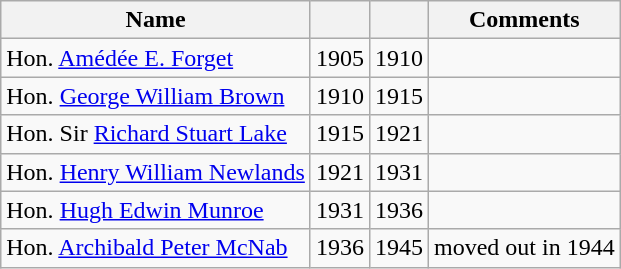<table class="wikitable">
<tr>
<th style="text-align: center;">Name</th>
<th></th>
<th></th>
<th style="text-align: center;" scope="col" style="width: 225px;">Comments</th>
</tr>
<tr>
<td>Hon. <a href='#'>Amédée E. Forget</a></td>
<td>1905</td>
<td>1910</td>
<td></td>
</tr>
<tr>
<td>Hon. <a href='#'>George William Brown</a></td>
<td>1910</td>
<td>1915</td>
<td></td>
</tr>
<tr>
<td>Hon. Sir <a href='#'>Richard Stuart Lake</a></td>
<td>1915</td>
<td>1921</td>
<td></td>
</tr>
<tr>
<td>Hon. <a href='#'>Henry William Newlands</a></td>
<td>1921</td>
<td>1931</td>
<td></td>
</tr>
<tr>
<td>Hon. <a href='#'>Hugh Edwin Munroe</a></td>
<td>1931</td>
<td>1936</td>
<td></td>
</tr>
<tr>
<td>Hon. <a href='#'>Archibald Peter McNab</a></td>
<td>1936</td>
<td>1945</td>
<td>moved out in 1944</td>
</tr>
</table>
